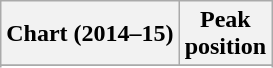<table class="wikitable sortable plainrowheaders" style="text-align:center">
<tr>
<th scope="col">Chart (2014–15)</th>
<th scope="col">Peak<br>position</th>
</tr>
<tr>
</tr>
<tr>
</tr>
</table>
